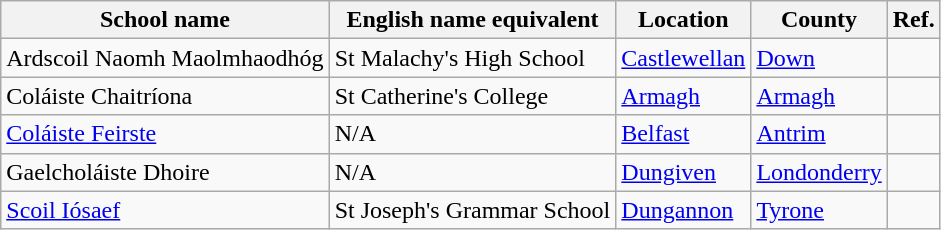<table class="wikitable">
<tr>
<th>School name</th>
<th>English name equivalent</th>
<th>Location</th>
<th>County</th>
<th>Ref.</th>
</tr>
<tr>
<td>Ardscoil Naomh Maolmhaodhóg</td>
<td>St Malachy's High School</td>
<td><a href='#'>Castlewellan</a></td>
<td><a href='#'>Down</a></td>
<td></td>
</tr>
<tr>
<td>Coláiste Chaitríona</td>
<td>St Catherine's College</td>
<td><a href='#'>Armagh</a></td>
<td><a href='#'>Armagh</a></td>
<td></td>
</tr>
<tr>
<td><a href='#'>Coláiste Feirste</a></td>
<td>N/A</td>
<td><a href='#'>Belfast</a></td>
<td><a href='#'>Antrim</a></td>
<td></td>
</tr>
<tr>
<td>Gaelcholáiste Dhoire</td>
<td>N/A</td>
<td><a href='#'>Dungiven</a></td>
<td><a href='#'>Londonderry</a></td>
<td></td>
</tr>
<tr>
<td><a href='#'>Scoil Iósaef</a></td>
<td>St Joseph's Grammar School</td>
<td><a href='#'>Dungannon</a></td>
<td><a href='#'>Tyrone</a></td>
<td></td>
</tr>
</table>
